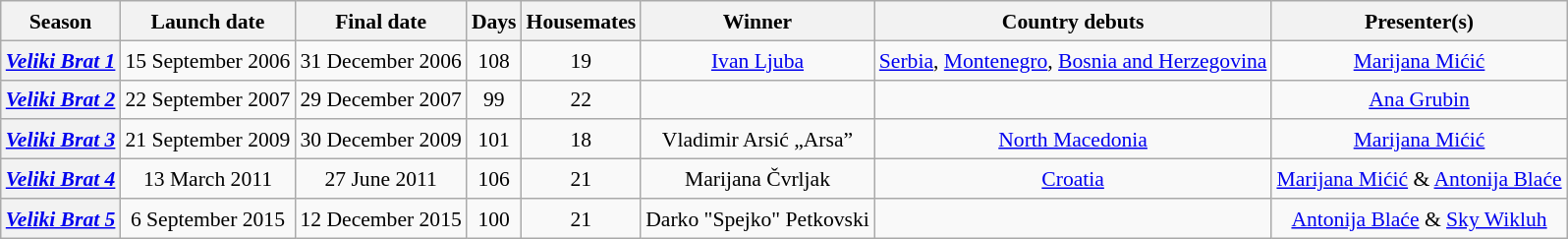<table class="wikitable" style="text-align:center; font-size:90%; line-height:20px;">
<tr>
<th>Season</th>
<th>Launch date</th>
<th>Final date</th>
<th>Days</th>
<th>Housemates</th>
<th>Winner</th>
<th>Country debuts</th>
<th>Presenter(s)</th>
</tr>
<tr>
<th><em><a href='#'><strong>Veliki Brat 1</strong></a></em></th>
<td>15 September 2006</td>
<td>31 December 2006</td>
<td>108</td>
<td>19</td>
<td><a href='#'>Ivan Ljuba</a></td>
<td><a href='#'>Serbia</a>, <a href='#'>Montenegro</a>, <a href='#'>Bosnia and Herzegovina</a></td>
<td><a href='#'>Marijana Mićić</a></td>
</tr>
<tr>
<th><em><a href='#'><strong>Veliki Brat 2</strong></a></em></th>
<td>22 September 2007</td>
<td>29 December 2007</td>
<td>99</td>
<td>22</td>
<td></td>
<td></td>
<td><a href='#'>Ana Grubin</a></td>
</tr>
<tr>
<th><em><a href='#'><strong>Veliki Brat 3</strong></a></em></th>
<td>21 September 2009</td>
<td>30 December 2009</td>
<td>101</td>
<td>18</td>
<td>Vladimir Arsić „Arsa”</td>
<td><a href='#'>North Macedonia</a></td>
<td><a href='#'>Marijana Mićić</a></td>
</tr>
<tr>
<th><em><a href='#'><strong>Veliki Brat 4</strong></a></em></th>
<td>13 March 2011</td>
<td>27 June 2011</td>
<td>106</td>
<td>21</td>
<td>Marijana Čvrljak</td>
<td><a href='#'>Croatia</a></td>
<td><a href='#'>Marijana Mićić</a> & <a href='#'>Antonija Blaće</a></td>
</tr>
<tr>
<th><em><a href='#'><strong>Veliki Brat 5</strong></a></em></th>
<td>6 September 2015</td>
<td>12 December 2015</td>
<td>100</td>
<td>21</td>
<td>Darko "Spejko" Petkovski</td>
<td></td>
<td><a href='#'>Antonija Blaće</a> & <a href='#'>Sky Wikluh</a></td>
</tr>
</table>
